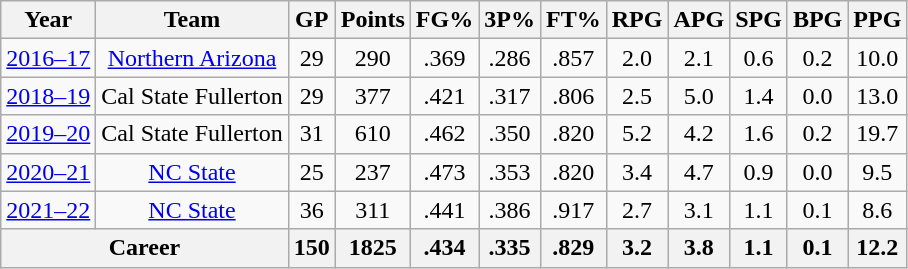<table class="wikitable"; style="text-align:center";>
<tr>
<th>Year</th>
<th>Team</th>
<th>GP</th>
<th>Points</th>
<th>FG%</th>
<th>3P%</th>
<th>FT%</th>
<th>RPG</th>
<th>APG</th>
<th>SPG</th>
<th>BPG</th>
<th>PPG</th>
</tr>
<tr>
<td><a href='#'>2016–17</a></td>
<td><a href='#'>Northern Arizona</a></td>
<td>29</td>
<td>290</td>
<td>.369</td>
<td>.286</td>
<td>.857</td>
<td>2.0</td>
<td>2.1</td>
<td>0.6</td>
<td>0.2</td>
<td>10.0</td>
</tr>
<tr>
<td><a href='#'>2018–19</a></td>
<td>Cal State Fullerton</td>
<td>29</td>
<td>377</td>
<td>.421</td>
<td>.317</td>
<td>.806</td>
<td>2.5</td>
<td>5.0</td>
<td>1.4</td>
<td>0.0</td>
<td>13.0</td>
</tr>
<tr>
<td><a href='#'>2019–20</a></td>
<td>Cal State Fullerton</td>
<td>31</td>
<td>610</td>
<td>.462</td>
<td>.350</td>
<td>.820</td>
<td>5.2</td>
<td>4.2</td>
<td>1.6</td>
<td>0.2</td>
<td>19.7</td>
</tr>
<tr>
<td><a href='#'>2020–21</a></td>
<td><a href='#'>NC State</a></td>
<td>25</td>
<td>237</td>
<td>.473</td>
<td>.353</td>
<td>.820</td>
<td>3.4</td>
<td>4.7</td>
<td>0.9</td>
<td>0.0</td>
<td>9.5</td>
</tr>
<tr>
<td><a href='#'>2021–22</a></td>
<td><a href='#'>NC State</a></td>
<td>36</td>
<td>311</td>
<td>.441</td>
<td>.386</td>
<td>.917</td>
<td>2.7</td>
<td>3.1</td>
<td>1.1</td>
<td>0.1</td>
<td>8.6</td>
</tr>
<tr>
<th colspan=2; align=center>Career</th>
<th>150</th>
<th>1825</th>
<th>.434</th>
<th>.335</th>
<th>.829</th>
<th>3.2</th>
<th>3.8</th>
<th>1.1</th>
<th>0.1</th>
<th>12.2</th>
</tr>
</table>
